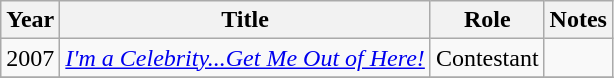<table class="wikitable">
<tr>
<th>Year</th>
<th>Title</th>
<th>Role</th>
<th>Notes</th>
</tr>
<tr>
<td>2007</td>
<td><em><a href='#'>I'm a Celebrity...Get Me Out of Here!</a></em></td>
<td>Contestant</td>
<td></td>
</tr>
<tr>
</tr>
</table>
